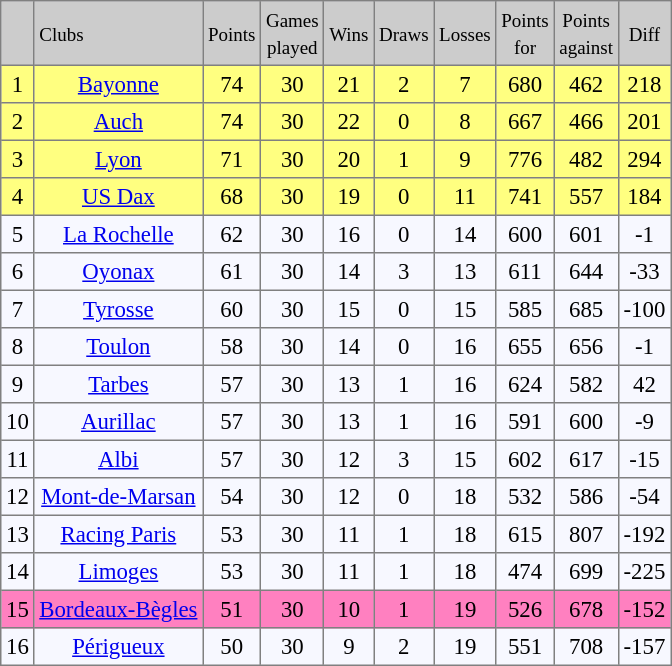<table bgcolor="#f7f8ff" cellpadding="3" cellspacing="0" border="1" style="font-size: 95%; border: gray solid 1px; border-collapse: collapse;">
<tr bgcolor="#CCCCCC">
<td></td>
<td align="centre"><small>Clubs</small></td>
<td align="center"><small>Points</small></td>
<td align="center"><small>Games<br>played</small></td>
<td align="center"><small>Wins</small></td>
<td align="center"><small>Draws</small></td>
<td align="center"><small>Losses</small></td>
<td align="center"><small>Points<br>for</small></td>
<td align="center"><small>Points<br>against</small></td>
<td align="center"><small>Diff</small></td>
</tr>
<tr bgcolor=#FFFF80 align=center>
<td>1</td>
<td align="center"><a href='#'>Bayonne</a></td>
<td align="center">74</td>
<td align="center">30</td>
<td align="center">21</td>
<td align="center">2</td>
<td align="center">7</td>
<td align="center">680</td>
<td align="center">462</td>
<td align="center">218</td>
</tr>
<tr bgcolor=#FFFF80 align=center>
<td>2</td>
<td><a href='#'>Auch</a></td>
<td>74</td>
<td>30</td>
<td>22</td>
<td>0</td>
<td>8</td>
<td>667</td>
<td>466</td>
<td>201</td>
</tr>
<tr bgcolor=#FFFF80 align=center>
<td>3</td>
<td><a href='#'>Lyon</a></td>
<td>71</td>
<td>30</td>
<td>20</td>
<td>1</td>
<td>9</td>
<td>776</td>
<td>482</td>
<td>294</td>
</tr>
<tr bgcolor=#FFFF80 align=center>
<td>4</td>
<td><a href='#'>US Dax</a></td>
<td>68</td>
<td>30</td>
<td>19</td>
<td>0</td>
<td>11</td>
<td>741</td>
<td>557</td>
<td>184</td>
</tr>
<tr align=center>
<td>5</td>
<td><a href='#'>La Rochelle</a></td>
<td>62</td>
<td>30</td>
<td>16</td>
<td>0</td>
<td>14</td>
<td>600</td>
<td>601</td>
<td>-1</td>
</tr>
<tr align=center>
<td>6</td>
<td><a href='#'>Oyonax</a></td>
<td>61</td>
<td>30</td>
<td>14</td>
<td>3</td>
<td>13</td>
<td>611</td>
<td>644</td>
<td>-33</td>
</tr>
<tr align=center>
<td>7</td>
<td><a href='#'>Tyrosse</a></td>
<td>60</td>
<td>30</td>
<td>15</td>
<td>0</td>
<td>15</td>
<td>585</td>
<td>685</td>
<td>-100</td>
</tr>
<tr align=center>
<td>8</td>
<td><a href='#'>Toulon</a></td>
<td>58</td>
<td>30</td>
<td>14</td>
<td>0</td>
<td>16</td>
<td>655</td>
<td>656</td>
<td>-1</td>
</tr>
<tr align=center>
<td>9</td>
<td><a href='#'>Tarbes</a></td>
<td>57</td>
<td>30</td>
<td>13</td>
<td>1</td>
<td>16</td>
<td>624</td>
<td>582</td>
<td>42</td>
</tr>
<tr align=center>
<td>10</td>
<td><a href='#'>Aurillac</a></td>
<td>57</td>
<td>30</td>
<td>13</td>
<td>1</td>
<td>16</td>
<td>591</td>
<td>600</td>
<td>-9</td>
</tr>
<tr align=center>
<td>11</td>
<td><a href='#'>Albi</a></td>
<td>57</td>
<td>30</td>
<td>12</td>
<td>3</td>
<td>15</td>
<td>602</td>
<td>617</td>
<td>-15</td>
</tr>
<tr align=center>
<td>12</td>
<td><a href='#'>Mont-de-Marsan</a></td>
<td>54</td>
<td>30</td>
<td>12</td>
<td>0</td>
<td>18</td>
<td>532</td>
<td>586</td>
<td>-54</td>
</tr>
<tr align=center>
<td>13</td>
<td><a href='#'>Racing Paris</a></td>
<td>53</td>
<td>30</td>
<td>11</td>
<td>1</td>
<td>18</td>
<td>615</td>
<td>807</td>
<td>-192</td>
</tr>
<tr align=center>
<td>14</td>
<td><a href='#'>Limoges</a></td>
<td>53</td>
<td>30</td>
<td>11</td>
<td>1</td>
<td>18</td>
<td>474</td>
<td>699</td>
<td>-225</td>
</tr>
<tr bgcolor=#FF80C0 align=center>
<td>15</td>
<td><a href='#'>Bordeaux-Bègles</a></td>
<td>51</td>
<td>30</td>
<td>10</td>
<td>1</td>
<td>19</td>
<td>526</td>
<td>678</td>
<td>-152</td>
</tr>
<tr align=center>
<td>16</td>
<td><a href='#'>Périgueux</a></td>
<td>50</td>
<td>30</td>
<td>9</td>
<td>2</td>
<td>19</td>
<td>551</td>
<td>708</td>
<td>-157</td>
</tr>
</table>
